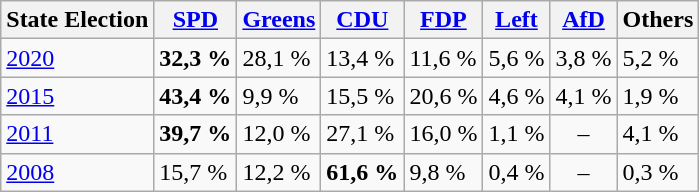<table class="wikitable zebra">
<tr class="hintergrundfarbe5">
<th>State Election</th>
<th><a href='#'>SPD</a></th>
<th><a href='#'>Greens</a></th>
<th><a href='#'>CDU</a></th>
<th><a href='#'>FDP</a></th>
<th><a href='#'>Left</a></th>
<th><a href='#'>AfD</a></th>
<th>Others</th>
</tr>
<tr>
<td><a href='#'>2020</a></td>
<td><strong>32,3 %</strong></td>
<td>28,1 %</td>
<td>13,4 %</td>
<td>11,6 %</td>
<td>5,6 %</td>
<td>3,8 %</td>
<td>5,2 %</td>
</tr>
<tr>
<td><a href='#'>2015</a></td>
<td><strong>43,4 %</strong></td>
<td>9,9 %</td>
<td>15,5 %</td>
<td>20,6 %</td>
<td>4,6 %</td>
<td>4,1 %</td>
<td>1,9 %</td>
</tr>
<tr>
<td><a href='#'>2011</a></td>
<td><strong>39,7 %</strong></td>
<td>12,0 %</td>
<td>27,1 %</td>
<td>16,0 %</td>
<td>1,1 %</td>
<td align="center">–</td>
<td>4,1 %</td>
</tr>
<tr>
<td><a href='#'>2008</a></td>
<td>15,7 %</td>
<td>12,2 %</td>
<td><strong>61,6 %</strong></td>
<td>9,8 %</td>
<td>0,4 %</td>
<td align="center">–</td>
<td>0,3 %</td>
</tr>
</table>
